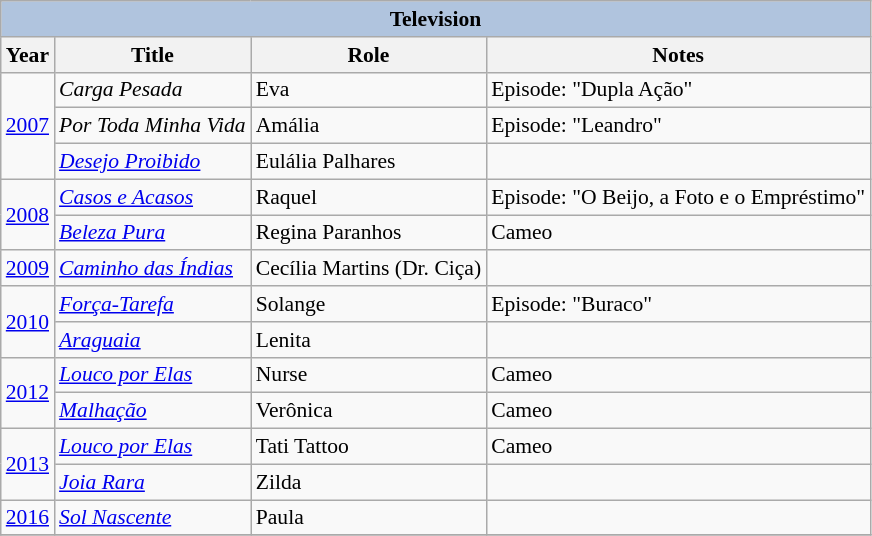<table class="wikitable" style="font-size: 90%;">
<tr>
<th colspan="4" style="background: LightSteelBlue;">Television</th>
</tr>
<tr>
<th>Year</th>
<th>Title</th>
<th>Role</th>
<th>Notes</th>
</tr>
<tr>
<td rowspan="3"><a href='#'>2007</a></td>
<td><em>Carga Pesada</em></td>
<td>Eva</td>
<td>Episode: "Dupla Ação"</td>
</tr>
<tr>
<td><em>Por Toda Minha Vida</em></td>
<td>Amália</td>
<td>Episode: "Leandro"</td>
</tr>
<tr>
<td><em><a href='#'>Desejo Proibido</a></em></td>
<td>Eulália Palhares</td>
<td></td>
</tr>
<tr>
<td rowspan="2"><a href='#'>2008</a></td>
<td><em><a href='#'>Casos e Acasos</a></em></td>
<td>Raquel</td>
<td>Episode: "O Beijo, a Foto e o Empréstimo"</td>
</tr>
<tr>
<td><em><a href='#'>Beleza Pura</a></em></td>
<td>Regina Paranhos</td>
<td>Cameo</td>
</tr>
<tr>
<td><a href='#'>2009</a></td>
<td><em><a href='#'>Caminho das Índias</a></em></td>
<td>Cecília Martins (Dr. Ciça)</td>
<td></td>
</tr>
<tr>
<td rowspan="2"><a href='#'>2010</a></td>
<td><em><a href='#'>Força-Tarefa</a></em></td>
<td>Solange</td>
<td>Episode: "Buraco"</td>
</tr>
<tr>
<td><em><a href='#'>Araguaia</a></em></td>
<td>Lenita</td>
<td></td>
</tr>
<tr>
<td rowspan="2"><a href='#'>2012</a></td>
<td><em><a href='#'>Louco por Elas</a></em></td>
<td>Nurse</td>
<td>Cameo</td>
</tr>
<tr>
<td><em><a href='#'>Malhação</a></em></td>
<td>Verônica</td>
<td>Cameo</td>
</tr>
<tr>
<td rowspan="2"><a href='#'>2013</a></td>
<td><em><a href='#'>Louco por Elas</a></em></td>
<td>Tati Tattoo</td>
<td>Cameo</td>
</tr>
<tr>
<td><em><a href='#'>Joia Rara</a></em></td>
<td>Zilda</td>
<td></td>
</tr>
<tr>
<td><a href='#'>2016</a></td>
<td><em><a href='#'>Sol Nascente</a></em></td>
<td>Paula</td>
<td></td>
</tr>
<tr>
</tr>
</table>
